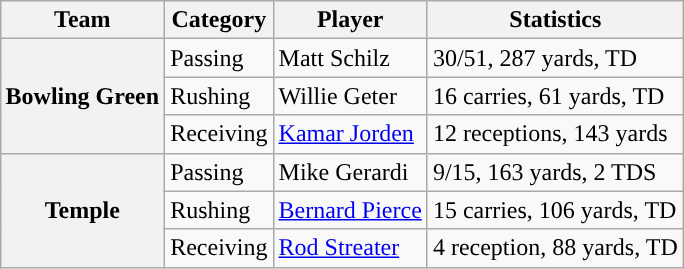<table class="wikitable" style="float:right">
<tr>
<th>Team</th>
<th>Category</th>
<th>Player</th>
<th>Statistics</th>
</tr>
<tr>
<th rowspan=3>Bowling Green</th>
<td>Passing</td>
<td>Matt Schilz</td>
<td>30/51, 287 yards, TD</td>
</tr>
<tr>
<td>Rushing</td>
<td>Willie Geter</td>
<td>16 carries, 61 yards, TD</td>
</tr>
<tr>
<td>Receiving</td>
<td><a href='#'>Kamar Jorden</a></td>
<td>12 receptions, 143 yards</td>
</tr>
<tr>
<th rowspan=3>Temple</th>
<td>Passing</td>
<td>Mike Gerardi</td>
<td>9/15, 163 yards, 2 TDS</td>
</tr>
<tr>
<td>Rushing</td>
<td><a href='#'>Bernard Pierce</a></td>
<td>15 carries, 106 yards, TD</td>
</tr>
<tr>
<td>Receiving</td>
<td><a href='#'>Rod Streater</a></td>
<td>4 reception, 88 yards, TD</td>
</tr>
</table>
